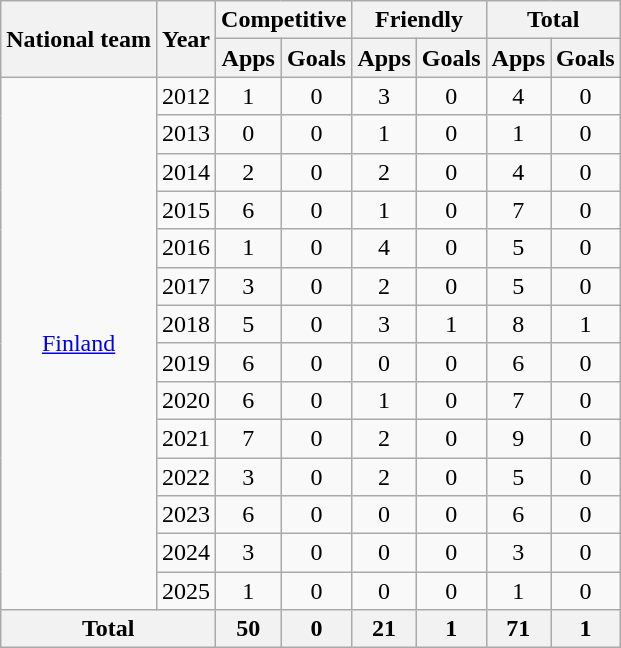<table class="wikitable" style="text-align:center">
<tr>
<th rowspan="2">National team</th>
<th rowspan="2">Year</th>
<th colspan="2">Competitive</th>
<th colspan="2">Friendly</th>
<th colspan="2">Total</th>
</tr>
<tr>
<th>Apps</th>
<th>Goals</th>
<th>Apps</th>
<th>Goals</th>
<th>Apps</th>
<th>Goals</th>
</tr>
<tr>
<td rowspan="14"><a href='#'>Finland</a></td>
<td>2012</td>
<td>1</td>
<td>0</td>
<td>3</td>
<td>0</td>
<td>4</td>
<td>0</td>
</tr>
<tr>
<td>2013</td>
<td>0</td>
<td>0</td>
<td>1</td>
<td>0</td>
<td>1</td>
<td>0</td>
</tr>
<tr>
<td>2014</td>
<td>2</td>
<td>0</td>
<td>2</td>
<td>0</td>
<td>4</td>
<td>0</td>
</tr>
<tr>
<td>2015</td>
<td>6</td>
<td>0</td>
<td>1</td>
<td>0</td>
<td>7</td>
<td>0</td>
</tr>
<tr>
<td>2016</td>
<td>1</td>
<td>0</td>
<td>4</td>
<td>0</td>
<td>5</td>
<td>0</td>
</tr>
<tr>
<td>2017</td>
<td>3</td>
<td>0</td>
<td>2</td>
<td>0</td>
<td>5</td>
<td>0</td>
</tr>
<tr>
<td>2018</td>
<td>5</td>
<td>0</td>
<td>3</td>
<td>1</td>
<td>8</td>
<td>1</td>
</tr>
<tr>
<td>2019</td>
<td>6</td>
<td>0</td>
<td>0</td>
<td>0</td>
<td>6</td>
<td>0</td>
</tr>
<tr>
<td>2020</td>
<td>6</td>
<td>0</td>
<td>1</td>
<td>0</td>
<td>7</td>
<td>0</td>
</tr>
<tr>
<td>2021</td>
<td>7</td>
<td>0</td>
<td>2</td>
<td>0</td>
<td>9</td>
<td>0</td>
</tr>
<tr>
<td>2022</td>
<td>3</td>
<td>0</td>
<td>2</td>
<td>0</td>
<td>5</td>
<td>0</td>
</tr>
<tr>
<td>2023</td>
<td>6</td>
<td>0</td>
<td>0</td>
<td>0</td>
<td>6</td>
<td>0</td>
</tr>
<tr>
<td>2024</td>
<td>3</td>
<td>0</td>
<td>0</td>
<td>0</td>
<td>3</td>
<td>0</td>
</tr>
<tr>
<td>2025</td>
<td>1</td>
<td>0</td>
<td>0</td>
<td>0</td>
<td>1</td>
<td>0</td>
</tr>
<tr>
<th colspan="2">Total</th>
<th>50</th>
<th>0</th>
<th>21</th>
<th>1</th>
<th>71</th>
<th>1</th>
</tr>
</table>
